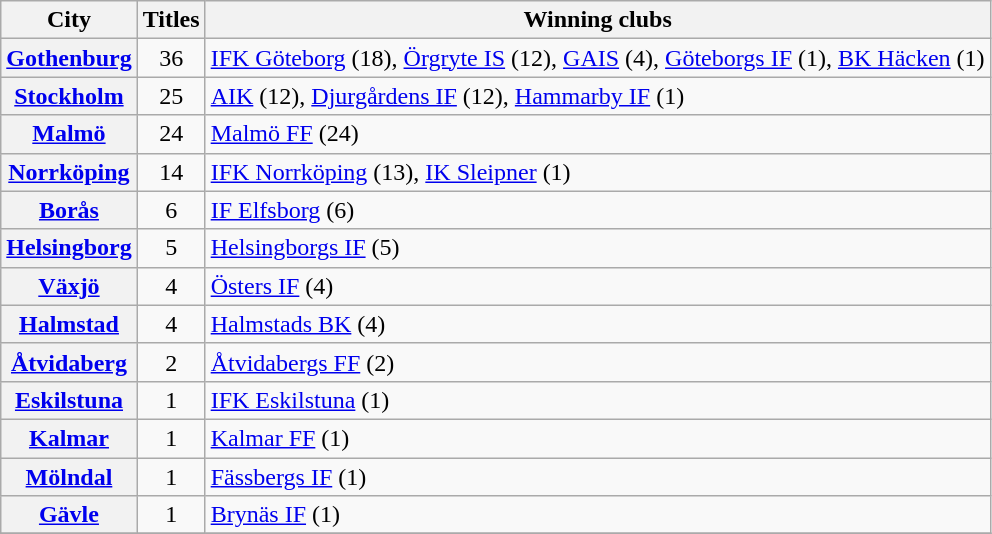<table class="wikitable sortable plainrowheaders">
<tr>
<th scope="col">City</th>
<th scope="col">Titles</th>
<th scope="col" class="unsortable">Winning clubs</th>
</tr>
<tr>
<th scope="row"><a href='#'>Gothenburg</a></th>
<td align="center">36</td>
<td><a href='#'>IFK Göteborg</a> (18), <a href='#'>Örgryte IS</a> (12), <a href='#'>GAIS</a> (4), <a href='#'>Göteborgs IF</a> (1), <a href='#'>BK Häcken</a> (1)</td>
</tr>
<tr>
<th scope="row"><a href='#'>Stockholm</a></th>
<td align="center">25</td>
<td><a href='#'>AIK</a> (12), <a href='#'>Djurgårdens IF</a> (12), <a href='#'>Hammarby IF</a> (1)</td>
</tr>
<tr>
<th scope="row"><a href='#'>Malmö</a></th>
<td align="center">24</td>
<td><a href='#'>Malmö FF</a> (24)</td>
</tr>
<tr>
<th scope="row"><a href='#'>Norrköping</a></th>
<td align="center">14</td>
<td><a href='#'>IFK Norrköping</a> (13), <a href='#'>IK Sleipner</a> (1)</td>
</tr>
<tr>
<th scope="row"><a href='#'>Borås</a></th>
<td align="center">6</td>
<td><a href='#'>IF Elfsborg</a> (6)</td>
</tr>
<tr>
<th scope="row"><a href='#'>Helsingborg</a></th>
<td align="center">5</td>
<td><a href='#'>Helsingborgs IF</a> (5)</td>
</tr>
<tr>
<th scope="row"><a href='#'>Växjö</a></th>
<td align="center">4</td>
<td><a href='#'>Östers IF</a> (4)</td>
</tr>
<tr>
<th scope="row"><a href='#'>Halmstad</a></th>
<td align="center">4</td>
<td><a href='#'>Halmstads BK</a> (4)</td>
</tr>
<tr>
<th scope="row"><a href='#'>Åtvidaberg</a></th>
<td align="center">2</td>
<td><a href='#'>Åtvidabergs FF</a> (2)</td>
</tr>
<tr>
<th scope="row"><a href='#'>Eskilstuna</a></th>
<td align="center">1</td>
<td><a href='#'>IFK Eskilstuna</a> (1)</td>
</tr>
<tr>
<th scope="row"><a href='#'>Kalmar</a></th>
<td align="center">1</td>
<td><a href='#'>Kalmar FF</a> (1)</td>
</tr>
<tr>
<th scope="row"><a href='#'>Mölndal</a></th>
<td align="center">1</td>
<td><a href='#'>Fässbergs IF</a> (1)</td>
</tr>
<tr>
<th scope="row"><a href='#'>Gävle</a></th>
<td align="center">1</td>
<td><a href='#'>Brynäs IF</a> (1)</td>
</tr>
<tr>
</tr>
</table>
